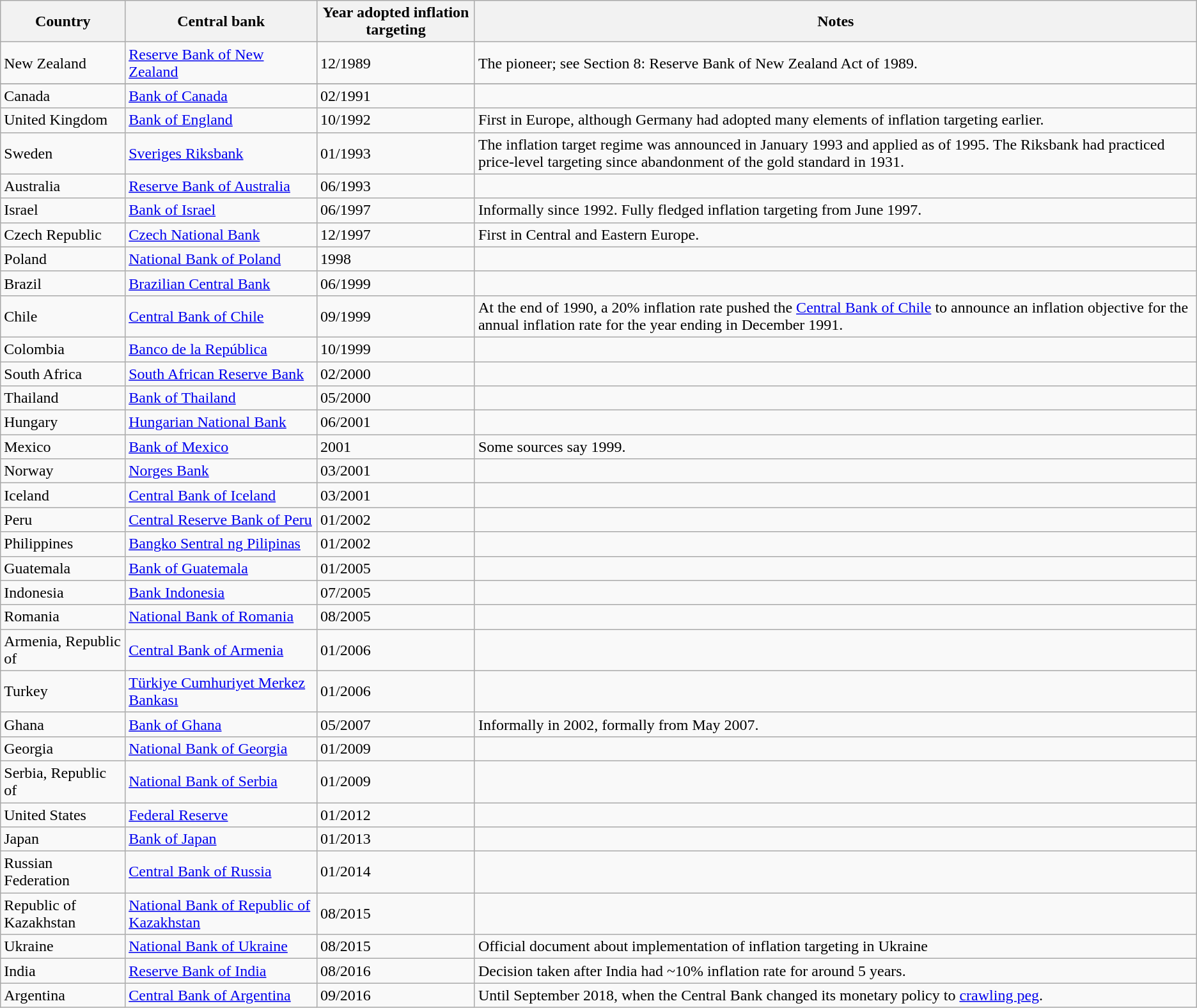<table class="wikitable" border="1">
<tr>
<th>Country</th>
<th>Central bank</th>
<th>Year adopted inflation targeting</th>
<th>Notes</th>
</tr>
<tr>
<td>New Zealand</td>
<td><a href='#'>Reserve Bank of New Zealand</a></td>
<td>12/1989</td>
<td>The pioneer; see Section 8: Reserve Bank of New Zealand Act of 1989.</td>
</tr>
<tr>
</tr>
<tr>
<td>Canada</td>
<td><a href='#'>Bank of Canada</a></td>
<td>02/1991</td>
<td></td>
</tr>
<tr>
<td>United Kingdom</td>
<td><a href='#'>Bank of England</a></td>
<td>10/1992</td>
<td>First in Europe, although Germany had adopted many elements of inflation targeting earlier.</td>
</tr>
<tr>
<td>Sweden</td>
<td><a href='#'>Sveriges Riksbank</a></td>
<td>01/1993</td>
<td>The inflation target regime was announced in January 1993 and applied as of 1995. The Riksbank had practiced price-level targeting since abandonment of the gold standard in 1931.</td>
</tr>
<tr>
<td>Australia</td>
<td><a href='#'>Reserve Bank of Australia</a></td>
<td>06/1993</td>
<td></td>
</tr>
<tr>
<td>Israel</td>
<td><a href='#'>Bank of Israel</a></td>
<td>06/1997</td>
<td>Informally since 1992. Fully fledged inflation targeting from June 1997.</td>
</tr>
<tr>
<td>Czech Republic</td>
<td><a href='#'>Czech National Bank</a></td>
<td>12/1997</td>
<td>First in Central and Eastern Europe.</td>
</tr>
<tr>
<td>Poland</td>
<td><a href='#'>National Bank of Poland</a></td>
<td>1998</td>
<td></td>
</tr>
<tr>
<td>Brazil</td>
<td><a href='#'>Brazilian Central Bank</a></td>
<td>06/1999</td>
<td></td>
</tr>
<tr>
<td>Chile</td>
<td><a href='#'>Central Bank of Chile</a></td>
<td>09/1999</td>
<td>At the end of 1990, a 20% inflation rate pushed the <a href='#'>Central Bank of Chile</a> to announce an inflation objective for the annual inflation rate for the year ending in December 1991.</td>
</tr>
<tr>
<td>Colombia</td>
<td><a href='#'>Banco de la República</a></td>
<td>10/1999</td>
<td></td>
</tr>
<tr>
<td>South Africa</td>
<td><a href='#'>South African Reserve Bank</a></td>
<td>02/2000</td>
<td></td>
</tr>
<tr>
<td>Thailand</td>
<td><a href='#'>Bank of Thailand</a></td>
<td>05/2000</td>
<td></td>
</tr>
<tr>
<td>Hungary</td>
<td><a href='#'>Hungarian National Bank</a></td>
<td>06/2001</td>
<td></td>
</tr>
<tr>
<td>Mexico</td>
<td><a href='#'>Bank of Mexico</a></td>
<td>2001</td>
<td>Some sources say 1999.</td>
</tr>
<tr>
<td>Norway</td>
<td><a href='#'>Norges Bank</a></td>
<td>03/2001</td>
<td></td>
</tr>
<tr>
<td>Iceland</td>
<td><a href='#'>Central Bank of Iceland</a></td>
<td>03/2001</td>
<td></td>
</tr>
<tr>
<td>Peru</td>
<td><a href='#'>Central Reserve Bank of Peru</a></td>
<td>01/2002</td>
<td></td>
</tr>
<tr>
<td>Philippines</td>
<td><a href='#'>Bangko Sentral ng Pilipinas</a></td>
<td>01/2002</td>
</tr>
<tr>
<td>Guatemala</td>
<td><a href='#'>Bank of Guatemala</a></td>
<td>01/2005</td>
<td></td>
</tr>
<tr>
<td>Indonesia</td>
<td><a href='#'>Bank Indonesia</a></td>
<td>07/2005</td>
<td></td>
</tr>
<tr>
<td>Romania</td>
<td><a href='#'>National Bank of Romania</a></td>
<td>08/2005</td>
<td></td>
</tr>
<tr>
<td>Armenia, Republic of</td>
<td><a href='#'>Central Bank of Armenia</a></td>
<td>01/2006</td>
<td></td>
</tr>
<tr>
<td>Turkey</td>
<td><a href='#'>Türkiye Cumhuriyet Merkez Bankası</a></td>
<td>01/2006</td>
<td></td>
</tr>
<tr>
<td>Ghana</td>
<td><a href='#'>Bank of Ghana</a></td>
<td>05/2007</td>
<td>Informally in 2002, formally from May 2007.</td>
</tr>
<tr>
<td>Georgia</td>
<td><a href='#'>National Bank of Georgia</a></td>
<td>01/2009</td>
<td></td>
</tr>
<tr>
<td>Serbia, Republic of</td>
<td><a href='#'>National Bank of Serbia</a></td>
<td>01/2009</td>
<td></td>
</tr>
<tr>
<td>United States</td>
<td><a href='#'>Federal Reserve</a></td>
<td>01/2012</td>
<td></td>
</tr>
<tr>
<td>Japan</td>
<td><a href='#'>Bank of Japan</a></td>
<td>01/2013</td>
<td></td>
</tr>
<tr>
<td>Russian Federation</td>
<td><a href='#'>Central Bank of Russia</a></td>
<td>01/2014</td>
<td></td>
</tr>
<tr>
<td>Republic of Kazakhstan</td>
<td><a href='#'>National Bank of Republic of Kazakhstan</a></td>
<td>08/2015</td>
<td></td>
</tr>
<tr>
<td>Ukraine</td>
<td><a href='#'>National Bank of Ukraine</a></td>
<td>08/2015</td>
<td>Official document about implementation of inflation targeting in Ukraine</td>
</tr>
<tr>
<td>India</td>
<td><a href='#'>Reserve Bank of India</a></td>
<td>08/2016</td>
<td>Decision taken after India had ~10% inflation rate for around 5 years.</td>
</tr>
<tr>
<td>Argentina</td>
<td><a href='#'>Central Bank of Argentina</a></td>
<td>09/2016</td>
<td>Until September 2018, when the Central Bank changed its monetary policy to <a href='#'>crawling peg</a>.</td>
</tr>
</table>
